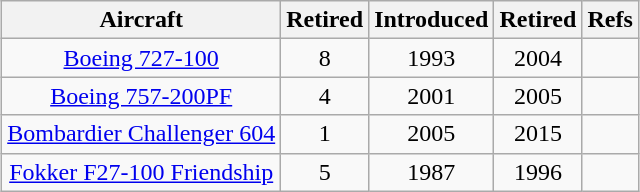<table class="wikitable" style="margin:0.5em auto; text-align:center">
<tr>
<th>Aircraft</th>
<th>Retired</th>
<th>Introduced</th>
<th>Retired</th>
<th class=unsortable>Refs</th>
</tr>
<tr>
<td><a href='#'>Boeing 727-100</a></td>
<td align=center>8</td>
<td>1993</td>
<td>2004</td>
<td align=center></td>
</tr>
<tr>
<td><a href='#'>Boeing 757-200PF</a></td>
<td align=center>4</td>
<td>2001</td>
<td>2005</td>
<td align=center></td>
</tr>
<tr>
<td><a href='#'>Bombardier Challenger 604</a></td>
<td align=center>1</td>
<td>2005</td>
<td>2015</td>
<td align=center></td>
</tr>
<tr>
<td><a href='#'>Fokker F27-100 Friendship</a></td>
<td align=center>5</td>
<td>1987</td>
<td>1996</td>
<td align=center></td>
</tr>
</table>
